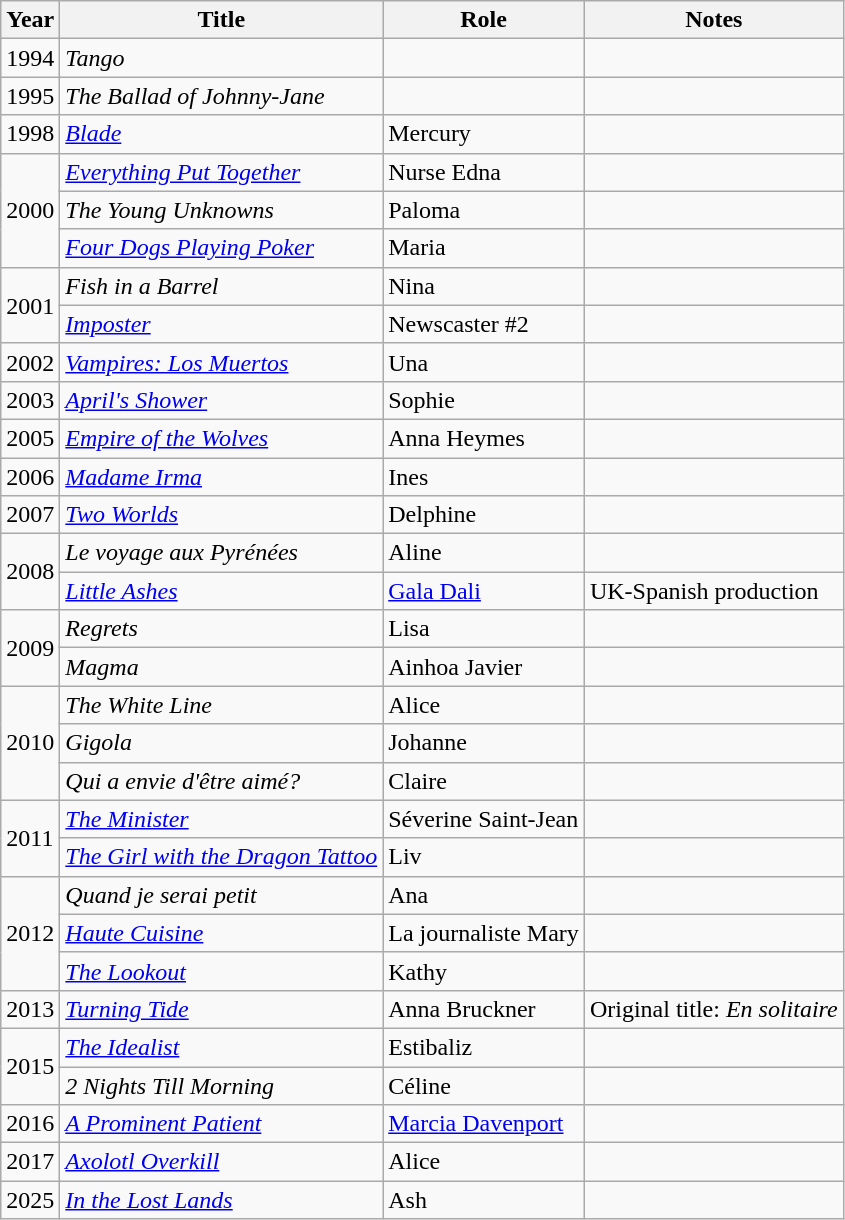<table class="wikitable sortable">
<tr>
<th>Year</th>
<th>Title</th>
<th>Role</th>
<th class="unsortable">Notes</th>
</tr>
<tr>
<td>1994</td>
<td><em>Tango</em></td>
<td></td>
<td></td>
</tr>
<tr>
<td>1995</td>
<td><em>The Ballad of Johnny-Jane</em></td>
<td></td>
<td></td>
</tr>
<tr>
<td>1998</td>
<td><em><a href='#'>Blade</a></em></td>
<td>Mercury</td>
<td></td>
</tr>
<tr>
<td rowspan="3">2000</td>
<td><em><a href='#'>Everything Put Together</a></em></td>
<td>Nurse Edna</td>
<td></td>
</tr>
<tr>
<td><em>The Young Unknowns</em></td>
<td>Paloma</td>
<td></td>
</tr>
<tr>
<td><em><a href='#'>Four Dogs Playing Poker</a></em></td>
<td>Maria</td>
<td></td>
</tr>
<tr>
<td rowspan="2">2001</td>
<td><em>Fish in a Barrel</em></td>
<td>Nina</td>
<td></td>
</tr>
<tr>
<td><em><a href='#'>Imposter</a></em></td>
<td>Newscaster #2</td>
<td></td>
</tr>
<tr>
<td>2002</td>
<td><em><a href='#'>Vampires: Los Muertos</a></em></td>
<td>Una</td>
<td></td>
</tr>
<tr>
<td>2003</td>
<td><em><a href='#'>April's Shower</a></em></td>
<td>Sophie</td>
<td></td>
</tr>
<tr>
<td>2005</td>
<td><em><a href='#'>Empire of the Wolves</a></em></td>
<td>Anna Heymes</td>
<td></td>
</tr>
<tr>
<td>2006</td>
<td><em><a href='#'>Madame Irma</a></em></td>
<td>Ines</td>
<td></td>
</tr>
<tr>
<td>2007</td>
<td><em><a href='#'>Two Worlds</a></em></td>
<td>Delphine</td>
<td></td>
</tr>
<tr>
<td rowspan="2">2008</td>
<td><em>Le voyage aux Pyrénées</em></td>
<td>Aline</td>
<td></td>
</tr>
<tr>
<td><em><a href='#'>Little Ashes</a></em></td>
<td><a href='#'>Gala Dali</a></td>
<td>UK-Spanish production</td>
</tr>
<tr>
<td rowspan="2">2009</td>
<td><em>Regrets</em></td>
<td>Lisa</td>
<td></td>
</tr>
<tr>
<td><em>Magma</em></td>
<td>Ainhoa Javier</td>
<td></td>
</tr>
<tr>
<td rowspan="3">2010</td>
<td><em>The White Line</em></td>
<td>Alice</td>
<td></td>
</tr>
<tr>
<td><em>Gigola</em></td>
<td>Johanne</td>
<td></td>
</tr>
<tr>
<td><em>Qui a envie d'être aimé?</em></td>
<td>Claire</td>
<td></td>
</tr>
<tr>
<td rowspan="2">2011</td>
<td><em><a href='#'>The Minister</a></em></td>
<td>Séverine Saint-Jean</td>
<td></td>
</tr>
<tr>
<td><em><a href='#'>The Girl with the Dragon Tattoo</a></em></td>
<td>Liv</td>
<td></td>
</tr>
<tr>
<td rowspan="3">2012</td>
<td><em>Quand je serai petit</em></td>
<td>Ana</td>
<td></td>
</tr>
<tr>
<td><em><a href='#'>Haute Cuisine</a></em></td>
<td>La journaliste Mary</td>
<td></td>
</tr>
<tr>
<td><em><a href='#'>The Lookout</a></em></td>
<td>Kathy</td>
<td></td>
</tr>
<tr>
<td>2013</td>
<td><em><a href='#'>Turning Tide</a></em></td>
<td>Anna Bruckner</td>
<td>Original title: <em>En solitaire</em></td>
</tr>
<tr>
<td rowspan="2">2015</td>
<td><em><a href='#'>The Idealist</a></em></td>
<td>Estibaliz</td>
<td></td>
</tr>
<tr>
<td><em>2 Nights Till Morning</em></td>
<td>Céline</td>
<td></td>
</tr>
<tr>
<td>2016</td>
<td><em><a href='#'>A Prominent Patient</a></em></td>
<td><a href='#'>Marcia Davenport</a></td>
<td></td>
</tr>
<tr>
<td>2017</td>
<td><em><a href='#'>Axolotl Overkill</a></em></td>
<td>Alice</td>
<td></td>
</tr>
<tr>
<td>2025</td>
<td><em><a href='#'>In the Lost Lands</a></em></td>
<td>Ash</td>
<td></td>
</tr>
</table>
